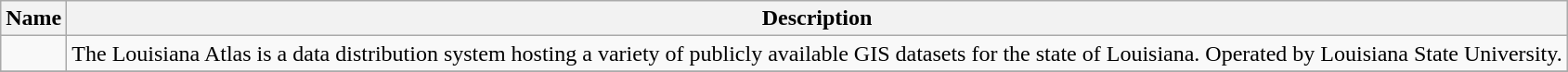<table class="wikitable sortable" style="text-align: left; color: black;">
<tr>
<th data-sort-type="text"><strong>Name</strong></th>
<th class="unsortable"><strong>Description</strong></th>
</tr>
<tr>
<td align="left"></td>
<td>The Louisiana Atlas is a data distribution system hosting a variety of publicly available GIS datasets for the state of Louisiana. Operated by Louisiana State University.</td>
</tr>
<tr>
</tr>
</table>
